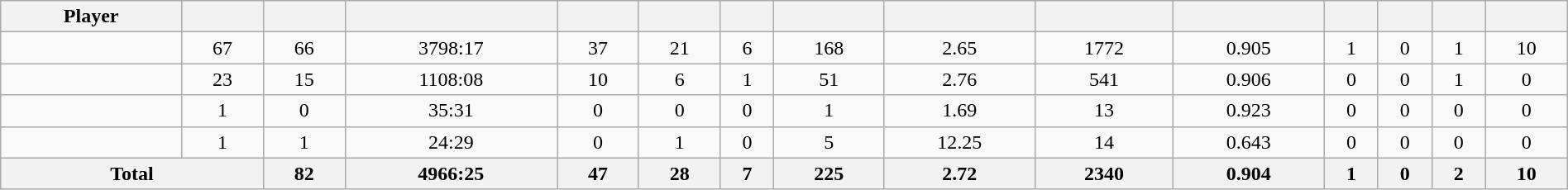<table class="wikitable sortable" style="width:100%; text-align:center;">
<tr>
<th>Player</th>
<th></th>
<th></th>
<th></th>
<th></th>
<th></th>
<th></th>
<th></th>
<th></th>
<th></th>
<th></th>
<th></th>
<th></th>
<th></th>
<th></th>
</tr>
<tr>
<td></td>
<td>67</td>
<td>66</td>
<td>3798:17</td>
<td>37</td>
<td>21</td>
<td>6</td>
<td>168</td>
<td>2.65</td>
<td>1772</td>
<td>0.905</td>
<td>1</td>
<td>0</td>
<td>1</td>
<td>10</td>
</tr>
<tr>
<td></td>
<td>23</td>
<td>15</td>
<td>1108:08</td>
<td>10</td>
<td>6</td>
<td>1</td>
<td>51</td>
<td>2.76</td>
<td>541</td>
<td>0.906</td>
<td>0</td>
<td>0</td>
<td>1</td>
<td>0</td>
</tr>
<tr>
<td></td>
<td>1</td>
<td>0</td>
<td>35:31</td>
<td>0</td>
<td>0</td>
<td>0</td>
<td>1</td>
<td>1.69</td>
<td>13</td>
<td>0.923</td>
<td>0</td>
<td>0</td>
<td>0</td>
<td>0</td>
</tr>
<tr>
<td></td>
<td>1</td>
<td>1</td>
<td>24:29</td>
<td>0</td>
<td>1</td>
<td>0</td>
<td>5</td>
<td>12.25</td>
<td>14</td>
<td>0.643</td>
<td>0</td>
<td>0</td>
<td>0</td>
<td>0</td>
</tr>
<tr class="sortbottom">
<th colspan=2>Total</th>
<th>82</th>
<th>4966:25</th>
<th>47</th>
<th>28</th>
<th>7</th>
<th>225</th>
<th>2.72</th>
<th>2340</th>
<th>0.904</th>
<th>1</th>
<th>0</th>
<th>2</th>
<th>10</th>
</tr>
</table>
